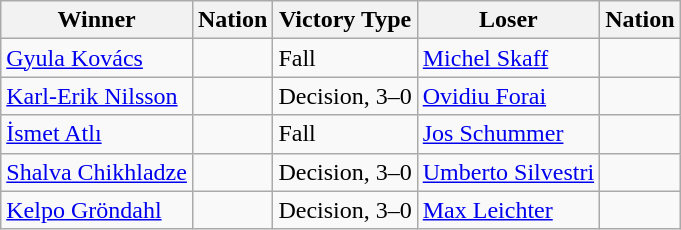<table class="wikitable sortable" style="text-align:left;">
<tr>
<th>Winner</th>
<th>Nation</th>
<th>Victory Type</th>
<th>Loser</th>
<th>Nation</th>
</tr>
<tr>
<td><a href='#'>Gyula Kovács</a></td>
<td></td>
<td>Fall</td>
<td><a href='#'>Michel Skaff</a></td>
<td></td>
</tr>
<tr>
<td><a href='#'>Karl-Erik Nilsson</a></td>
<td></td>
<td>Decision, 3–0</td>
<td><a href='#'>Ovidiu Forai</a></td>
<td></td>
</tr>
<tr>
<td><a href='#'>İsmet Atlı</a></td>
<td></td>
<td>Fall</td>
<td><a href='#'>Jos Schummer</a></td>
<td></td>
</tr>
<tr>
<td><a href='#'>Shalva Chikhladze</a></td>
<td></td>
<td>Decision, 3–0</td>
<td><a href='#'>Umberto Silvestri</a></td>
<td></td>
</tr>
<tr>
<td><a href='#'>Kelpo Gröndahl</a></td>
<td></td>
<td>Decision, 3–0</td>
<td><a href='#'>Max Leichter</a></td>
<td></td>
</tr>
</table>
